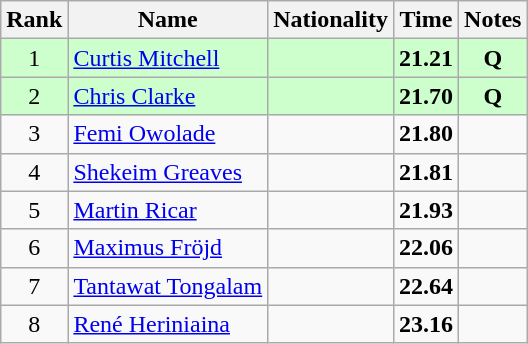<table class="wikitable sortable" style="text-align:center">
<tr>
<th>Rank</th>
<th>Name</th>
<th>Nationality</th>
<th>Time</th>
<th>Notes</th>
</tr>
<tr bgcolor=ccffcc>
<td>1</td>
<td align=left><a href='#'>Curtis Mitchell</a></td>
<td align=left></td>
<td><strong>21.21</strong></td>
<td><strong>Q</strong></td>
</tr>
<tr bgcolor=ccffcc>
<td>2</td>
<td align=left><a href='#'>Chris Clarke</a></td>
<td align=left></td>
<td><strong>21.70</strong></td>
<td><strong>Q</strong></td>
</tr>
<tr>
<td>3</td>
<td align=left><a href='#'>Femi Owolade</a></td>
<td align=left></td>
<td><strong>21.80</strong></td>
<td></td>
</tr>
<tr>
<td>4</td>
<td align=left><a href='#'>Shekeim Greaves</a></td>
<td align=left></td>
<td><strong>21.81</strong></td>
<td></td>
</tr>
<tr>
<td>5</td>
<td align=left><a href='#'>Martin Ricar</a></td>
<td align=left></td>
<td><strong>21.93</strong></td>
<td></td>
</tr>
<tr>
<td>6</td>
<td align=left><a href='#'>Maximus Fröjd</a></td>
<td align=left></td>
<td><strong>22.06</strong></td>
<td></td>
</tr>
<tr>
<td>7</td>
<td align=left><a href='#'>Tantawat Tongalam</a></td>
<td align=left></td>
<td><strong>22.64</strong></td>
<td></td>
</tr>
<tr>
<td>8</td>
<td align=left><a href='#'>René Heriniaina</a></td>
<td align=left></td>
<td><strong>23.16</strong></td>
<td></td>
</tr>
</table>
